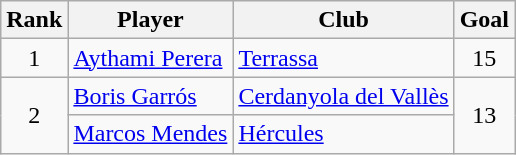<table class="wikitable">
<tr>
<th>Rank</th>
<th>Player</th>
<th>Club</th>
<th>Goal</th>
</tr>
<tr>
<td align="center">1</td>
<td> <a href='#'>Aythami Perera</a></td>
<td><a href='#'>Terrassa</a></td>
<td align="center">15</td>
</tr>
<tr>
<td rowspan="2" align="center">2</td>
<td> <a href='#'>Boris Garrós</a></td>
<td><a href='#'>Cerdanyola del Vallès</a></td>
<td rowspan="2" align="center">13</td>
</tr>
<tr>
<td> <a href='#'>Marcos Mendes</a></td>
<td><a href='#'>Hércules</a></td>
</tr>
</table>
